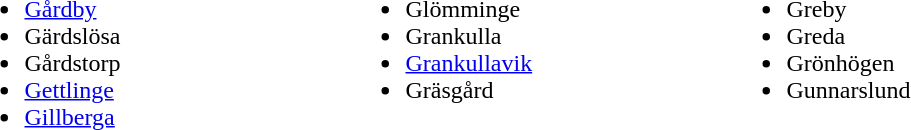<table class="" style="margin-bottom: 10px;">
<tr>
<td valign="top" width="250"><br><ul><li><a href='#'>Gårdby</a></li><li>Gärdslösa</li><li>Gårdstorp</li><li><a href='#'>Gettlinge</a></li><li><a href='#'>Gillberga</a></li></ul></td>
<td valign="top" width="250"><br><ul><li>Glömminge</li><li>Grankulla</li><li><a href='#'>Grankullavik</a></li><li>Gräsgård</li></ul></td>
<td valign="top" width="250"><br><ul><li>Greby</li><li>Greda</li><li>Grönhögen</li><li>Gunnarslund</li></ul></td>
</tr>
</table>
